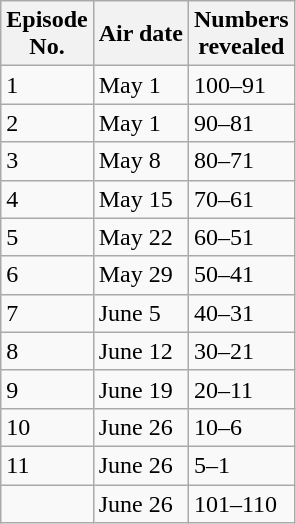<table class="wikitable">
<tr>
<th>Episode<br>No.</th>
<th>Air date</th>
<th>Numbers<br>revealed</th>
</tr>
<tr>
<td>1</td>
<td>May 1</td>
<td>100–91</td>
</tr>
<tr>
<td>2</td>
<td>May 1</td>
<td>90–81</td>
</tr>
<tr>
<td>3</td>
<td>May 8</td>
<td>80–71</td>
</tr>
<tr>
<td>4</td>
<td>May 15</td>
<td>70–61</td>
</tr>
<tr>
<td>5</td>
<td>May 22</td>
<td>60–51</td>
</tr>
<tr>
<td>6</td>
<td>May 29</td>
<td>50–41</td>
</tr>
<tr>
<td>7</td>
<td>June 5</td>
<td>40–31</td>
</tr>
<tr>
<td>8</td>
<td>June 12</td>
<td>30–21</td>
</tr>
<tr>
<td>9</td>
<td>June 19</td>
<td>20–11</td>
</tr>
<tr>
<td>10</td>
<td>June 26</td>
<td>10–6</td>
</tr>
<tr>
<td>11</td>
<td>June 26</td>
<td>5–1</td>
</tr>
<tr>
<td></td>
<td>June 26</td>
<td>101–110</td>
</tr>
</table>
